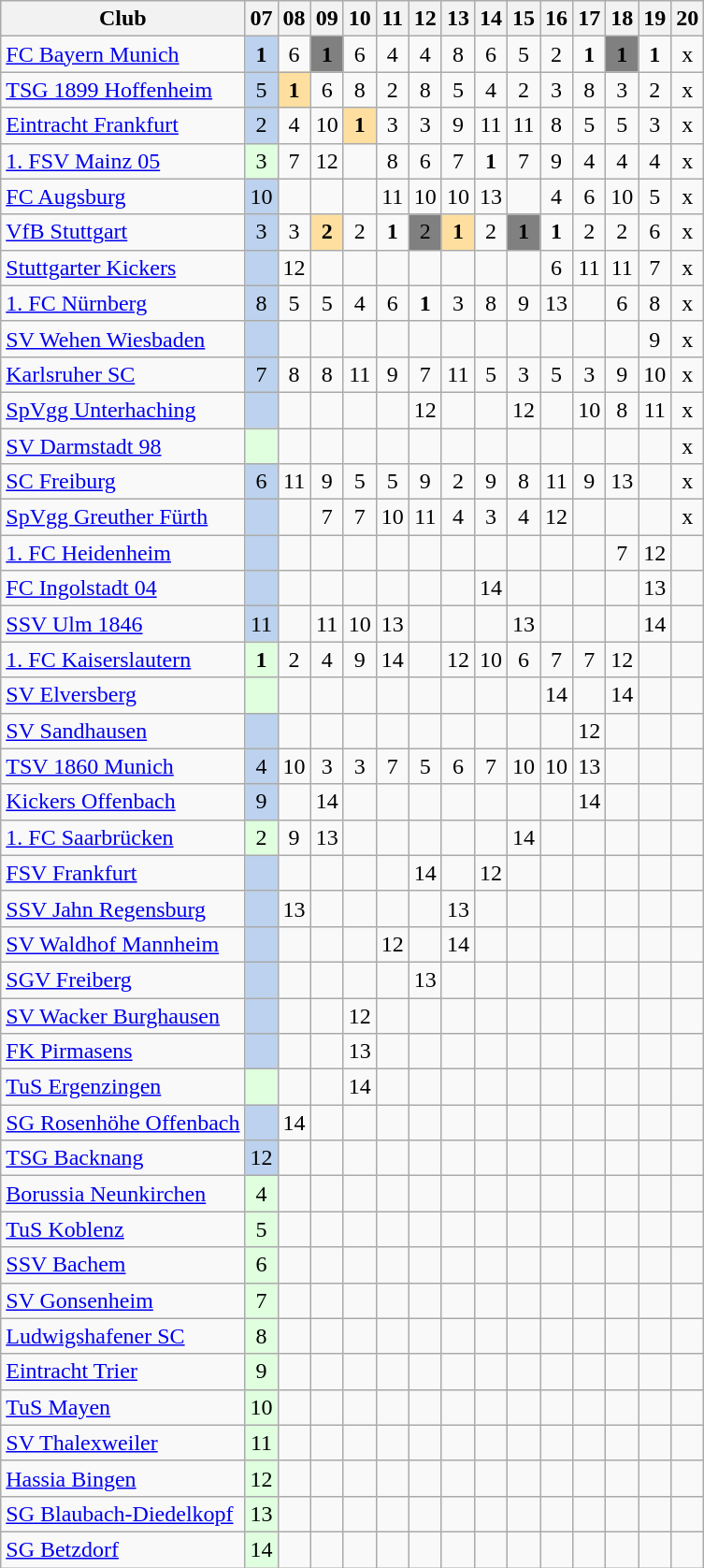<table class="wikitable sortable">
<tr>
<th>Club</th>
<th class="unsortable">07</th>
<th class="unsortable">08</th>
<th class="unsortable">09</th>
<th class="unsortable">10</th>
<th class="unsortable">11</th>
<th class="unsortable">12</th>
<th class="unsortable">13</th>
<th class="unsortable">14</th>
<th class="unsortable">15</th>
<th class="unsortable">16</th>
<th class="unsortable">17</th>
<th class="unsortable">18</th>
<th class="unsortable">19</th>
<th class="unsortable">20</th>
</tr>
<tr align="center">
<td align="left"><a href='#'>FC Bayern Munich</a></td>
<td bgcolor=#BCD2EE><strong>1</strong></td>
<td>6</td>
<td style="background:#808080"><strong>1</strong></td>
<td>6</td>
<td>4</td>
<td>4</td>
<td>8</td>
<td>6</td>
<td>5</td>
<td>2</td>
<td><strong>1</strong></td>
<td style="background:#808080"><strong>1</strong></td>
<td><strong>1</strong></td>
<td>x</td>
</tr>
<tr align="center">
<td align="left"><a href='#'>TSG 1899 Hoffenheim</a></td>
<td bgcolor=#BCD2EE>5</td>
<td style="background:#ffdf9f"><strong>1</strong></td>
<td>6</td>
<td>8</td>
<td>2</td>
<td>8</td>
<td>5</td>
<td>4</td>
<td>2</td>
<td>3</td>
<td>8</td>
<td>3</td>
<td>2</td>
<td>x</td>
</tr>
<tr align="center">
<td align="left"><a href='#'>Eintracht Frankfurt</a></td>
<td bgcolor=#BCD2EE>2</td>
<td>4</td>
<td>10</td>
<td style="background:#ffdf9f"><strong>1</strong></td>
<td>3</td>
<td>3</td>
<td>9</td>
<td>11</td>
<td>11</td>
<td>8</td>
<td>5</td>
<td>5</td>
<td>3</td>
<td>x</td>
</tr>
<tr align="center">
<td align="left"><a href='#'>1. FSV Mainz 05</a></td>
<td style="background:#dfffdf">3</td>
<td>7</td>
<td>12</td>
<td></td>
<td>8</td>
<td>6</td>
<td>7</td>
<td><strong>1</strong></td>
<td>7</td>
<td>9</td>
<td>4</td>
<td>4</td>
<td>4</td>
<td>x</td>
</tr>
<tr align="center">
<td align="left"><a href='#'>FC Augsburg</a></td>
<td bgcolor=#BCD2EE>10</td>
<td></td>
<td></td>
<td></td>
<td>11</td>
<td>10</td>
<td>10</td>
<td>13</td>
<td></td>
<td>4</td>
<td>6</td>
<td>10</td>
<td>5</td>
<td>x</td>
</tr>
<tr align="center">
<td align="left"><a href='#'>VfB Stuttgart</a></td>
<td bgcolor=#BCD2EE>3</td>
<td>3</td>
<td style="background:#ffdf9f"><strong>2</strong></td>
<td>2</td>
<td><strong>1</strong></td>
<td style="background:#808080">2</td>
<td style="background:#ffdf9f"><strong>1</strong></td>
<td>2</td>
<td style="background:#808080"><strong>1</strong></td>
<td><strong>1</strong></td>
<td>2</td>
<td>2</td>
<td>6</td>
<td>x</td>
</tr>
<tr align="center">
<td align="left"><a href='#'>Stuttgarter Kickers</a></td>
<td bgcolor=#BCD2EE></td>
<td>12</td>
<td></td>
<td></td>
<td></td>
<td></td>
<td></td>
<td></td>
<td></td>
<td>6</td>
<td>11</td>
<td>11</td>
<td>7</td>
<td>x</td>
</tr>
<tr align="center">
<td align="left"><a href='#'>1. FC Nürnberg</a></td>
<td bgcolor=#BCD2EE>8</td>
<td>5</td>
<td>5</td>
<td>4</td>
<td>6</td>
<td><strong>1</strong></td>
<td>3</td>
<td>8</td>
<td>9</td>
<td>13</td>
<td></td>
<td>6</td>
<td>8</td>
<td>x</td>
</tr>
<tr align="center">
<td align="left"><a href='#'>SV Wehen Wiesbaden</a></td>
<td style="background:#BCD2EE"></td>
<td></td>
<td></td>
<td></td>
<td></td>
<td></td>
<td></td>
<td></td>
<td></td>
<td></td>
<td></td>
<td></td>
<td>9</td>
<td>x</td>
</tr>
<tr align="center">
<td align="left"><a href='#'>Karlsruher SC</a></td>
<td bgcolor=#BCD2EE>7</td>
<td>8</td>
<td>8</td>
<td>11</td>
<td>9</td>
<td>7</td>
<td>11</td>
<td>5</td>
<td>3</td>
<td>5</td>
<td>3</td>
<td>9</td>
<td>10</td>
<td>x</td>
</tr>
<tr align="center">
<td align="left"><a href='#'>SpVgg Unterhaching</a></td>
<td bgcolor=#BCD2EE></td>
<td></td>
<td></td>
<td></td>
<td></td>
<td>12</td>
<td></td>
<td></td>
<td>12</td>
<td></td>
<td>10</td>
<td>8</td>
<td>11</td>
<td>x</td>
</tr>
<tr align="center">
<td align="left"><a href='#'>SV Darmstadt 98</a></td>
<td style="background:#dfffdf"></td>
<td></td>
<td></td>
<td></td>
<td></td>
<td></td>
<td></td>
<td></td>
<td></td>
<td></td>
<td></td>
<td></td>
<td></td>
<td>x</td>
</tr>
<tr align="center">
<td align="left"><a href='#'>SC Freiburg</a></td>
<td bgcolor=#BCD2EE>6</td>
<td>11</td>
<td>9</td>
<td>5</td>
<td>5</td>
<td>9</td>
<td>2</td>
<td>9</td>
<td>8</td>
<td>11</td>
<td>9</td>
<td>13</td>
<td></td>
<td>x</td>
</tr>
<tr align="center">
<td align="left"><a href='#'>SpVgg Greuther Fürth</a></td>
<td bgcolor=#BCD2EE></td>
<td></td>
<td>7</td>
<td>7</td>
<td>10</td>
<td>11</td>
<td>4</td>
<td>3</td>
<td>4</td>
<td>12</td>
<td></td>
<td></td>
<td></td>
<td>x</td>
</tr>
<tr align="center">
<td align="left"><a href='#'>1. FC Heidenheim</a></td>
<td bgcolor=#BCD2EE></td>
<td></td>
<td></td>
<td></td>
<td></td>
<td></td>
<td></td>
<td></td>
<td></td>
<td></td>
<td></td>
<td>7</td>
<td>12</td>
<td></td>
</tr>
<tr align="center">
<td align="left"><a href='#'>FC Ingolstadt 04</a></td>
<td bgcolor=#BCD2EE></td>
<td></td>
<td></td>
<td></td>
<td></td>
<td></td>
<td></td>
<td>14</td>
<td></td>
<td></td>
<td></td>
<td></td>
<td>13</td>
<td></td>
</tr>
<tr align="center">
<td align="left"><a href='#'>SSV Ulm 1846</a></td>
<td bgcolor=#BCD2EE>11</td>
<td></td>
<td>11</td>
<td>10</td>
<td>13</td>
<td></td>
<td></td>
<td></td>
<td>13</td>
<td></td>
<td></td>
<td></td>
<td>14</td>
<td></td>
</tr>
<tr align="center">
<td align="left"><a href='#'>1. FC Kaiserslautern</a></td>
<td style="background:#dfffdf"><strong>1</strong></td>
<td>2</td>
<td>4</td>
<td>9</td>
<td>14</td>
<td></td>
<td>12</td>
<td>10</td>
<td>6</td>
<td>7</td>
<td>7</td>
<td>12</td>
<td></td>
<td></td>
</tr>
<tr align="center">
<td align="left"><a href='#'>SV Elversberg</a></td>
<td style="background:#dfffdf"></td>
<td></td>
<td></td>
<td></td>
<td></td>
<td></td>
<td></td>
<td></td>
<td></td>
<td>14</td>
<td></td>
<td>14</td>
<td></td>
<td></td>
</tr>
<tr align="center">
<td align="left"><a href='#'>SV Sandhausen</a></td>
<td bgcolor=#BCD2EE></td>
<td></td>
<td></td>
<td></td>
<td></td>
<td></td>
<td></td>
<td></td>
<td></td>
<td></td>
<td>12</td>
<td></td>
<td></td>
<td></td>
</tr>
<tr align="center">
<td align="left"><a href='#'>TSV 1860 Munich</a></td>
<td bgcolor=#BCD2EE>4</td>
<td>10</td>
<td>3</td>
<td>3</td>
<td>7</td>
<td>5</td>
<td>6</td>
<td>7</td>
<td>10</td>
<td>10</td>
<td>13</td>
<td></td>
<td></td>
<td></td>
</tr>
<tr align="center">
<td align="left"><a href='#'>Kickers Offenbach</a></td>
<td bgcolor=#BCD2EE>9</td>
<td></td>
<td>14</td>
<td></td>
<td></td>
<td></td>
<td></td>
<td></td>
<td></td>
<td></td>
<td>14</td>
<td></td>
<td></td>
<td></td>
</tr>
<tr align="center">
<td align="left"><a href='#'>1. FC Saarbrücken</a></td>
<td style="background:#dfffdf">2</td>
<td>9</td>
<td>13</td>
<td></td>
<td></td>
<td></td>
<td></td>
<td></td>
<td>14</td>
<td></td>
<td></td>
<td></td>
<td></td>
<td></td>
</tr>
<tr align="center">
<td align="left"><a href='#'>FSV Frankfurt</a></td>
<td bgcolor=#BCD2EE></td>
<td></td>
<td></td>
<td></td>
<td></td>
<td>14</td>
<td></td>
<td>12</td>
<td></td>
<td></td>
<td></td>
<td></td>
<td></td>
<td></td>
</tr>
<tr align="center">
<td align="left"><a href='#'>SSV Jahn Regensburg</a></td>
<td bgcolor=#BCD2EE></td>
<td>13</td>
<td></td>
<td></td>
<td></td>
<td></td>
<td>13</td>
<td></td>
<td></td>
<td></td>
<td></td>
<td></td>
<td></td>
<td></td>
</tr>
<tr align="center">
<td align="left"><a href='#'>SV Waldhof Mannheim</a></td>
<td bgcolor=#BCD2EE></td>
<td></td>
<td></td>
<td></td>
<td>12</td>
<td></td>
<td>14</td>
<td></td>
<td></td>
<td></td>
<td></td>
<td></td>
<td></td>
<td></td>
</tr>
<tr align="center">
<td align="left"><a href='#'>SGV Freiberg</a></td>
<td bgcolor=#BCD2EE></td>
<td></td>
<td></td>
<td></td>
<td></td>
<td>13</td>
<td></td>
<td></td>
<td></td>
<td></td>
<td></td>
<td></td>
<td></td>
<td></td>
</tr>
<tr align="center">
<td align="left"><a href='#'>SV Wacker Burghausen</a></td>
<td bgcolor=#BCD2EE></td>
<td></td>
<td></td>
<td>12</td>
<td></td>
<td></td>
<td></td>
<td></td>
<td></td>
<td></td>
<td></td>
<td></td>
<td></td>
<td></td>
</tr>
<tr align="center">
<td align="left"><a href='#'>FK Pirmasens</a></td>
<td bgcolor=#BCD2EE></td>
<td></td>
<td></td>
<td>13</td>
<td></td>
<td></td>
<td></td>
<td></td>
<td></td>
<td></td>
<td></td>
<td></td>
<td></td>
<td></td>
</tr>
<tr align="center">
<td align="left"><a href='#'>TuS Ergenzingen</a></td>
<td style="background:#dfffdf"></td>
<td></td>
<td></td>
<td>14</td>
<td></td>
<td></td>
<td></td>
<td></td>
<td></td>
<td></td>
<td></td>
<td></td>
<td></td>
<td></td>
</tr>
<tr align="center">
<td align="left"><a href='#'>SG Rosenhöhe Offenbach</a></td>
<td bgcolor=#BCD2EE></td>
<td>14</td>
<td></td>
<td></td>
<td></td>
<td></td>
<td></td>
<td></td>
<td></td>
<td></td>
<td></td>
<td></td>
<td></td>
<td></td>
</tr>
<tr align="center">
<td align="left"><a href='#'>TSG Backnang</a></td>
<td bgcolor=#BCD2EE>12</td>
<td></td>
<td></td>
<td></td>
<td></td>
<td></td>
<td></td>
<td></td>
<td></td>
<td></td>
<td></td>
<td></td>
<td></td>
<td></td>
</tr>
<tr align="center">
<td align="left"><a href='#'>Borussia Neunkirchen</a></td>
<td style="background:#dfffdf">4</td>
<td></td>
<td></td>
<td></td>
<td></td>
<td></td>
<td></td>
<td></td>
<td></td>
<td></td>
<td></td>
<td></td>
<td></td>
<td></td>
</tr>
<tr align="center">
<td align="left"><a href='#'>TuS Koblenz</a></td>
<td style="background:#dfffdf">5</td>
<td></td>
<td></td>
<td></td>
<td></td>
<td></td>
<td></td>
<td></td>
<td></td>
<td></td>
<td></td>
<td></td>
<td></td>
<td></td>
</tr>
<tr align="center">
<td align="left"><a href='#'>SSV Bachem</a></td>
<td style="background:#dfffdf">6</td>
<td></td>
<td></td>
<td></td>
<td></td>
<td></td>
<td></td>
<td></td>
<td></td>
<td></td>
<td></td>
<td></td>
<td></td>
<td></td>
</tr>
<tr align="center">
<td align="left"><a href='#'>SV Gonsenheim</a></td>
<td style="background:#dfffdf">7</td>
<td></td>
<td></td>
<td></td>
<td></td>
<td></td>
<td></td>
<td></td>
<td></td>
<td></td>
<td></td>
<td></td>
<td></td>
<td></td>
</tr>
<tr align="center">
<td align="left"><a href='#'>Ludwigshafener SC</a></td>
<td style="background:#dfffdf">8</td>
<td></td>
<td></td>
<td></td>
<td></td>
<td></td>
<td></td>
<td></td>
<td></td>
<td></td>
<td></td>
<td></td>
<td></td>
<td></td>
</tr>
<tr align="center">
<td align="left"><a href='#'>Eintracht Trier</a></td>
<td style="background:#dfffdf">9</td>
<td></td>
<td></td>
<td></td>
<td></td>
<td></td>
<td></td>
<td></td>
<td></td>
<td></td>
<td></td>
<td></td>
<td></td>
<td></td>
</tr>
<tr align="center">
<td align="left"><a href='#'>TuS Mayen</a></td>
<td style="background:#dfffdf">10</td>
<td></td>
<td></td>
<td></td>
<td></td>
<td></td>
<td></td>
<td></td>
<td></td>
<td></td>
<td></td>
<td></td>
<td></td>
<td></td>
</tr>
<tr align="center">
<td align="left"><a href='#'>SV Thalexweiler</a></td>
<td style="background:#dfffdf">11</td>
<td></td>
<td></td>
<td></td>
<td></td>
<td></td>
<td></td>
<td></td>
<td></td>
<td></td>
<td></td>
<td></td>
<td></td>
<td></td>
</tr>
<tr align="center">
<td align="left"><a href='#'>Hassia Bingen</a></td>
<td style="background:#dfffdf">12</td>
<td></td>
<td></td>
<td></td>
<td></td>
<td></td>
<td></td>
<td></td>
<td></td>
<td></td>
<td></td>
<td></td>
<td></td>
<td></td>
</tr>
<tr align="center">
<td align="left"><a href='#'>SG Blaubach-Diedelkopf</a></td>
<td style="background:#dfffdf">13</td>
<td></td>
<td></td>
<td></td>
<td></td>
<td></td>
<td></td>
<td></td>
<td></td>
<td></td>
<td></td>
<td></td>
<td></td>
<td></td>
</tr>
<tr align="center">
<td align="left"><a href='#'>SG Betzdorf</a></td>
<td style="background:#dfffdf">14</td>
<td></td>
<td></td>
<td></td>
<td></td>
<td></td>
<td></td>
<td></td>
<td></td>
<td></td>
<td></td>
<td></td>
<td></td>
<td></td>
</tr>
</table>
